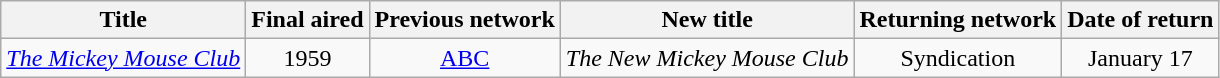<table class="wikitable" style="text-align:center;">
<tr ">
<th>Title</th>
<th>Final aired</th>
<th>Previous network</th>
<th>New title</th>
<th>Returning network</th>
<th>Date of return</th>
</tr>
<tr>
<td><em><a href='#'>The Mickey Mouse Club</a></em></td>
<td>1959</td>
<td><a href='#'>ABC</a></td>
<td><em>The New Mickey Mouse Club</em></td>
<td>Syndication</td>
<td>January 17</td>
</tr>
</table>
